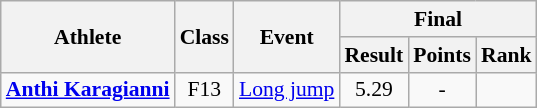<table class=wikitable style="font-size:90%">
<tr>
<th rowspan="2">Athlete</th>
<th rowspan="2">Class</th>
<th rowspan="2">Event</th>
<th colspan="3">Final</th>
</tr>
<tr>
<th>Result</th>
<th>Points</th>
<th>Rank</th>
</tr>
<tr>
<td><strong><a href='#'>Anthi Karagianni</a></strong></td>
<td style="text-align:center;">F13</td>
<td><a href='#'>Long jump</a></td>
<td style="text-align:center;">5.29</td>
<td style="text-align:center;">-</td>
<td style="text-align:center;"></td>
</tr>
</table>
